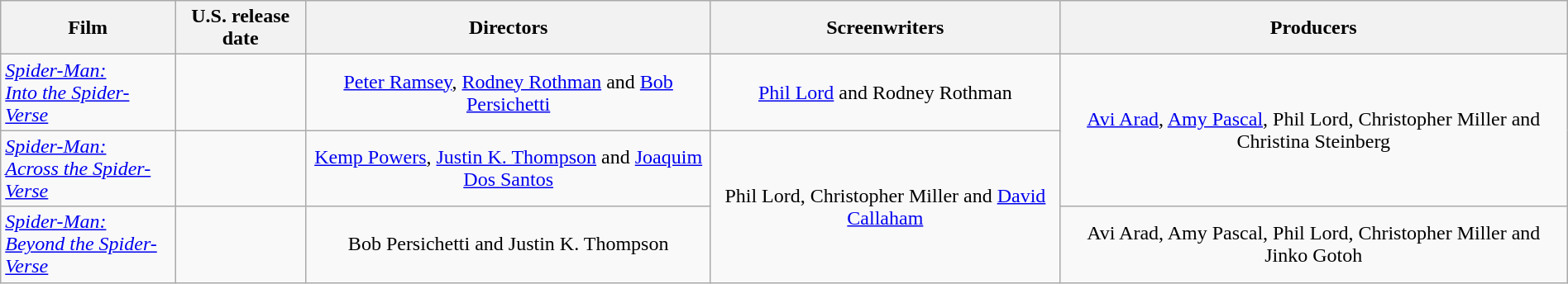<table class="wikitable plainrowheaders" style="text-align:center" width="100%;">
<tr>
<th>Film</th>
<th>U.S. release date</th>
<th>Directors</th>
<th>Screenwriters</th>
<th>Producers</th>
</tr>
<tr>
<td style="text-align:left"><em><a href='#'>Spider-Man:<br>Into the Spider-Verse</a></em></td>
<td style="text-align:left"></td>
<td><a href='#'>Peter Ramsey</a>, <a href='#'>Rodney Rothman</a> and <a href='#'>Bob Persichetti</a></td>
<td><a href='#'>Phil Lord</a> and Rodney Rothman</td>
<td rowspan="2"><a href='#'>Avi Arad</a>, <a href='#'>Amy Pascal</a>, Phil Lord, Christopher Miller and Christina Steinberg</td>
</tr>
<tr>
<td style="text-align:left"><em><a href='#'>Spider-Man:<br>Across the Spider-Verse</a></em></td>
<td style="text-align:left"></td>
<td><a href='#'>Kemp Powers</a>, <a href='#'>Justin K. Thompson</a> and <a href='#'>Joaquim Dos Santos</a></td>
<td rowspan="2">Phil Lord,  Christopher Miller and <a href='#'>David Callaham</a></td>
</tr>
<tr>
<td style="text-align:left"><em><a href='#'>Spider-Man:<br>Beyond the Spider-Verse</a></em></td>
<td style="text-align:left"></td>
<td>Bob Persichetti and Justin K. Thompson</td>
<td>Avi Arad, Amy Pascal, Phil Lord, Christopher Miller and Jinko Gotoh</td>
</tr>
</table>
